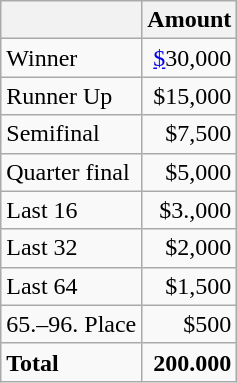<table class="wikitable">
<tr>
<th></th>
<th>Amount</th>
</tr>
<tr>
<td>Winner</td>
<td style="text-align:right"><a href='#'>$</a>30,000</td>
</tr>
<tr>
<td>Runner Up</td>
<td style="text-align:right">$15,000</td>
</tr>
<tr>
<td>Semifinal</td>
<td style="text-align:right">$7,500</td>
</tr>
<tr>
<td>Quarter final</td>
<td style="text-align:right">$5,000</td>
</tr>
<tr>
<td>Last 16</td>
<td style="text-align:right">$3.,000</td>
</tr>
<tr>
<td>Last 32</td>
<td style="text-align:right">$2,000</td>
</tr>
<tr>
<td>Last 64</td>
<td style="text-align:right">$1,500</td>
</tr>
<tr>
<td>65.–96. Place</td>
<td style="text-align:right">$500</td>
</tr>
<tr>
<td><strong>Total</strong></td>
<td style="text-align:right"><strong>200.000 </strong></td>
</tr>
</table>
